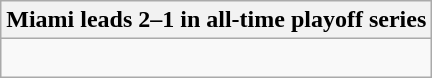<table class="wikitable collapsible collapsed">
<tr>
<th>Miami leads 2–1 in all-time playoff series</th>
</tr>
<tr>
<td><br>

</td>
</tr>
</table>
